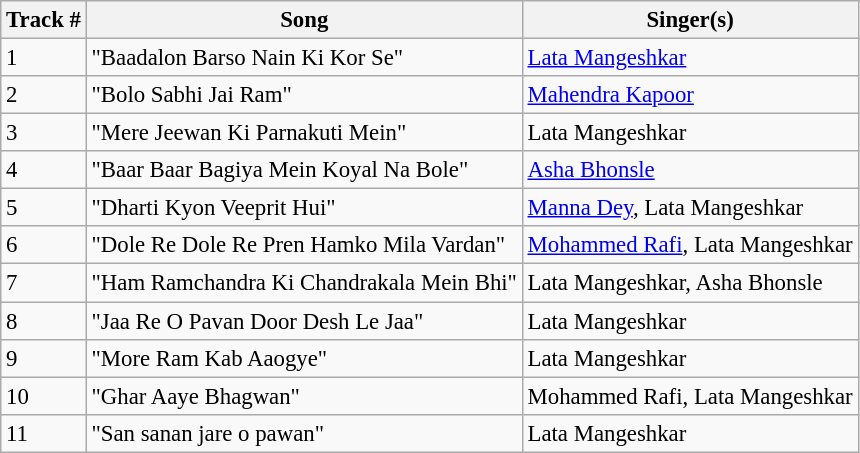<table class="wikitable" style="font-size:95%;">
<tr>
<th>Track #</th>
<th>Song</th>
<th>Singer(s)</th>
</tr>
<tr>
<td>1</td>
<td>"Baadalon Barso Nain Ki Kor Se"</td>
<td><a href='#'>Lata Mangeshkar</a></td>
</tr>
<tr>
<td>2</td>
<td>"Bolo Sabhi Jai Ram"</td>
<td><a href='#'>Mahendra Kapoor</a></td>
</tr>
<tr>
<td>3</td>
<td>"Mere Jeewan Ki Parnakuti Mein"</td>
<td>Lata Mangeshkar</td>
</tr>
<tr>
<td>4</td>
<td>"Baar Baar Bagiya Mein Koyal Na Bole"</td>
<td><a href='#'>Asha Bhonsle</a></td>
</tr>
<tr>
<td>5</td>
<td>"Dharti Kyon Veeprit Hui"</td>
<td><a href='#'>Manna Dey</a>, Lata Mangeshkar</td>
</tr>
<tr>
<td>6</td>
<td>"Dole Re Dole Re Pren Hamko Mila Vardan"</td>
<td><a href='#'>Mohammed Rafi</a>, Lata Mangeshkar</td>
</tr>
<tr>
<td>7</td>
<td>"Ham Ramchandra Ki Chandrakala Mein Bhi"</td>
<td>Lata Mangeshkar, Asha Bhonsle</td>
</tr>
<tr>
<td>8</td>
<td>"Jaa Re O Pavan Door Desh Le Jaa"</td>
<td>Lata Mangeshkar</td>
</tr>
<tr>
<td>9</td>
<td>"More Ram Kab Aaogye"</td>
<td>Lata Mangeshkar</td>
</tr>
<tr>
<td>10</td>
<td>"Ghar Aaye Bhagwan"</td>
<td>Mohammed Rafi, Lata Mangeshkar</td>
</tr>
<tr>
<td>11</td>
<td>"San sanan jare o pawan"</td>
<td>Lata Mangeshkar</td>
</tr>
</table>
